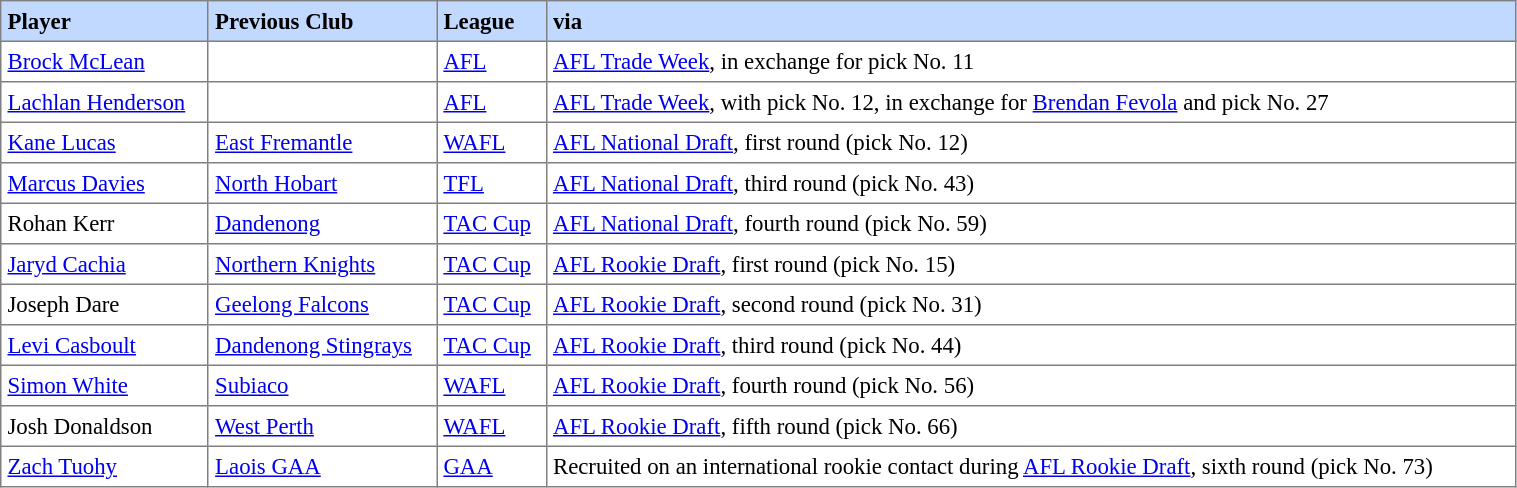<table border="1" cellpadding="4" cellspacing="0"  style="text-align:left; font-size:95%; border-collapse:collapse; width:80%;">
<tr style="background:#C1D8FF;">
<th>Player</th>
<th>Previous Club</th>
<th>League</th>
<th>via</th>
</tr>
<tr>
<td> <a href='#'>Brock McLean</a></td>
<td></td>
<td><a href='#'>AFL</a></td>
<td><a href='#'>AFL Trade Week</a>, in exchange for pick No. 11</td>
</tr>
<tr>
<td> <a href='#'>Lachlan Henderson</a></td>
<td></td>
<td><a href='#'>AFL</a></td>
<td><a href='#'>AFL Trade Week</a>, with pick No. 12, in exchange for <a href='#'>Brendan Fevola</a> and pick No. 27</td>
</tr>
<tr>
<td> <a href='#'>Kane Lucas</a></td>
<td><a href='#'>East Fremantle</a></td>
<td><a href='#'>WAFL</a></td>
<td><a href='#'>AFL National Draft</a>, first round (pick No. 12)</td>
</tr>
<tr>
<td> <a href='#'>Marcus Davies</a></td>
<td><a href='#'>North Hobart</a></td>
<td><a href='#'>TFL</a></td>
<td><a href='#'>AFL National Draft</a>, third round (pick No. 43)</td>
</tr>
<tr>
<td> Rohan Kerr</td>
<td><a href='#'>Dandenong</a></td>
<td><a href='#'>TAC Cup</a></td>
<td><a href='#'>AFL National Draft</a>, fourth round (pick No. 59)</td>
</tr>
<tr>
<td> <a href='#'>Jaryd Cachia</a></td>
<td><a href='#'>Northern Knights</a></td>
<td><a href='#'>TAC Cup</a></td>
<td><a href='#'>AFL Rookie Draft</a>, first round (pick No. 15)</td>
</tr>
<tr>
<td> Joseph Dare</td>
<td><a href='#'>Geelong Falcons</a></td>
<td><a href='#'>TAC Cup</a></td>
<td><a href='#'>AFL Rookie Draft</a>, second round (pick No. 31)</td>
</tr>
<tr>
<td> <a href='#'>Levi Casboult</a></td>
<td><a href='#'>Dandenong Stingrays</a></td>
<td><a href='#'>TAC Cup</a></td>
<td><a href='#'>AFL Rookie Draft</a>, third round (pick No. 44)</td>
</tr>
<tr>
<td> <a href='#'>Simon White</a></td>
<td><a href='#'>Subiaco</a></td>
<td><a href='#'>WAFL</a></td>
<td><a href='#'>AFL Rookie Draft</a>, fourth round (pick No. 56)</td>
</tr>
<tr>
<td> Josh Donaldson</td>
<td><a href='#'>West Perth</a></td>
<td><a href='#'>WAFL</a></td>
<td><a href='#'>AFL Rookie Draft</a>, fifth round (pick No. 66)</td>
</tr>
<tr>
<td> <a href='#'>Zach Tuohy</a></td>
<td><a href='#'>Laois GAA</a></td>
<td><a href='#'>GAA</a></td>
<td>Recruited on an international rookie contact during <a href='#'>AFL Rookie Draft</a>, sixth round (pick No. 73)</td>
</tr>
</table>
